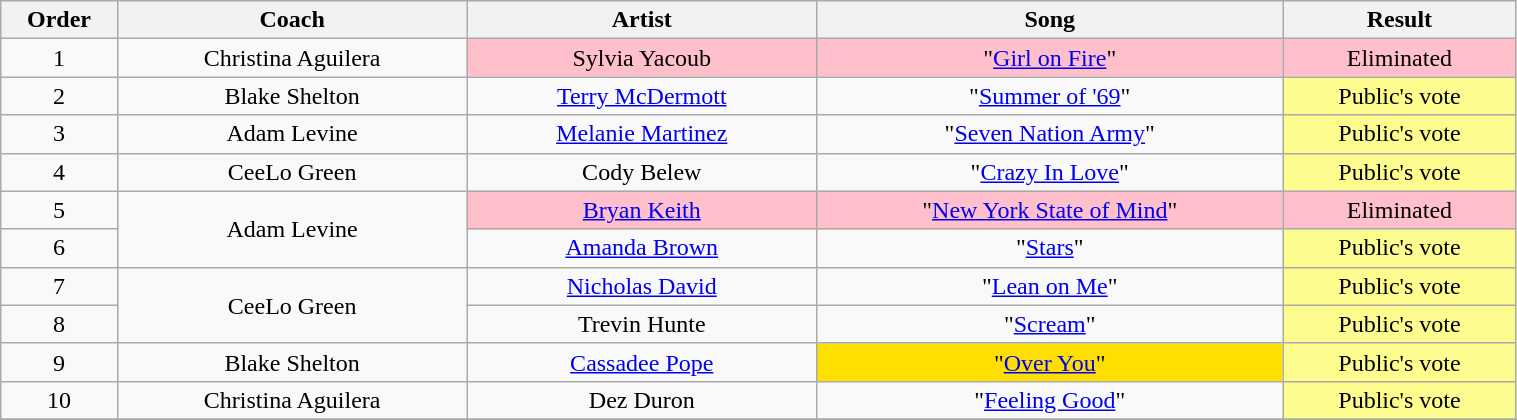<table class="wikitable" style="text-align:center; width:80%;">
<tr>
<th scope="col" width="05%">Order</th>
<th scope="col" width="15%">Coach</th>
<th scope="col" width="15%">Artist</th>
<th scope="col" width="20%">Song</th>
<th scope="col" width="10%">Result</th>
</tr>
<tr>
<td>1</td>
<td>Christina Aguilera</td>
<td style="background:pink;">Sylvia Yacoub</td>
<td style="background:pink;">"<a href='#'>Girl on Fire</a>"</td>
<td style="background:pink;">Eliminated</td>
</tr>
<tr>
<td>2</td>
<td>Blake Shelton</td>
<td><a href='#'>Terry McDermott</a></td>
<td>"<a href='#'>Summer of '69</a>"</td>
<td style="background:#fdfc8f;">Public's vote</td>
</tr>
<tr>
<td>3</td>
<td>Adam Levine</td>
<td><a href='#'>Melanie Martinez</a></td>
<td>"<a href='#'>Seven Nation Army</a>"<br></td>
<td style="background:#fdfc8f;">Public's vote</td>
</tr>
<tr>
<td>4</td>
<td>CeeLo Green</td>
<td>Cody Belew</td>
<td>"<a href='#'>Crazy In Love</a>"</td>
<td style="background:#fdfc8f;">Public's vote</td>
</tr>
<tr>
<td>5</td>
<td rowspan="2">Adam Levine</td>
<td style="background:pink;"><a href='#'>Bryan Keith</a></td>
<td style="background:pink;">"<a href='#'>New York State of Mind</a>"</td>
<td style="background:pink;">Eliminated</td>
</tr>
<tr>
<td>6</td>
<td><a href='#'>Amanda Brown</a></td>
<td>"<a href='#'>Stars</a>"</td>
<td style="background:#fdfc8f;">Public's vote</td>
</tr>
<tr>
<td>7</td>
<td rowspan="2">CeeLo Green</td>
<td><a href='#'>Nicholas David</a></td>
<td>"<a href='#'>Lean on Me</a>"</td>
<td style="background:#fdfc8f;">Public's vote</td>
</tr>
<tr>
<td>8</td>
<td>Trevin Hunte</td>
<td>"<a href='#'>Scream</a>"</td>
<td style="background:#fdfc8f;">Public's vote</td>
</tr>
<tr>
<td>9</td>
<td>Blake Shelton</td>
<td><a href='#'>Cassadee Pope</a></td>
<td style="background:#FEDF00;">"<a href='#'>Over You</a>"</td>
<td style="background:#fdfc8f;">Public's vote</td>
</tr>
<tr>
<td>10</td>
<td>Christina Aguilera</td>
<td>Dez Duron</td>
<td>"<a href='#'>Feeling Good</a>"</td>
<td style="background:#fdfc8f;">Public's vote</td>
</tr>
<tr>
</tr>
</table>
